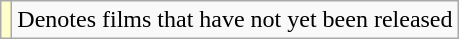<table class="wikitable">
<tr>
<td style="background:#ffc;"></td>
<td>Denotes films that have not yet been released</td>
</tr>
</table>
